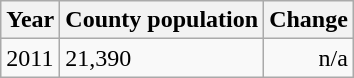<table class="wikitable">
<tr>
<th>Year</th>
<th>County population</th>
<th>Change</th>
</tr>
<tr>
<td>2011</td>
<td>21,390</td>
<td align="right">n/a</td>
</tr>
</table>
